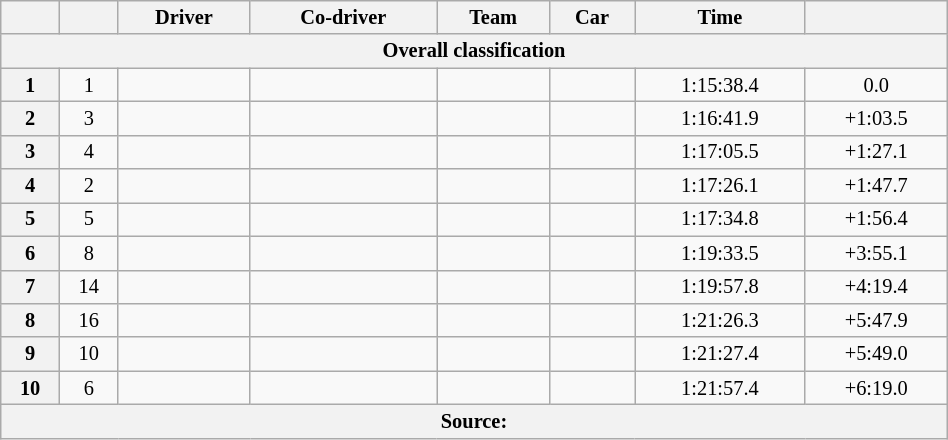<table class="wikitable" width=50% style="font-size: 85%;">
<tr>
<th></th>
<th></th>
<th>Driver</th>
<th>Co-driver</th>
<th>Team</th>
<th>Car</th>
<th>Time</th>
<th></th>
</tr>
<tr>
<th colspan=10>Overall classification</th>
</tr>
<tr>
<th>1</th>
<td align="center">1</td>
<td></td>
<td></td>
<td></td>
<td></td>
<td align="center">1:15:38.4</td>
<td align="center">0.0</td>
</tr>
<tr>
<th>2</th>
<td align="center">3</td>
<td></td>
<td></td>
<td></td>
<td></td>
<td align="center">1:16:41.9</td>
<td align="center">+1:03.5</td>
</tr>
<tr>
<th>3</th>
<td align="center">4</td>
<td></td>
<td></td>
<td></td>
<td></td>
<td align="center">1:17:05.5</td>
<td align="center">+1:27.1</td>
</tr>
<tr>
<th>4</th>
<td align="center">2</td>
<td></td>
<td></td>
<td></td>
<td></td>
<td align="center">1:17:26.1</td>
<td align="center">+1:47.7</td>
</tr>
<tr>
<th>5</th>
<td align="center">5</td>
<td></td>
<td></td>
<td></td>
<td></td>
<td align="center">1:17:34.8</td>
<td align="center">+1:56.4</td>
</tr>
<tr>
<th>6</th>
<td align="center">8</td>
<td></td>
<td></td>
<td></td>
<td></td>
<td align="center">1:19:33.5</td>
<td align="center">+3:55.1</td>
</tr>
<tr>
<th>7</th>
<td align="center">14</td>
<td></td>
<td></td>
<td></td>
<td></td>
<td align="center">1:19:57.8</td>
<td align="center">+4:19.4</td>
</tr>
<tr>
<th>8</th>
<td align="center">16</td>
<td></td>
<td></td>
<td></td>
<td></td>
<td align="center">1:21:26.3</td>
<td align="center">+5:47.9</td>
</tr>
<tr>
<th>9</th>
<td align="center">10</td>
<td></td>
<td></td>
<td></td>
<td></td>
<td align="center">1:21:27.4</td>
<td align="center">+5:49.0</td>
</tr>
<tr>
<th>10</th>
<td align="center">6</td>
<td></td>
<td></td>
<td></td>
<td></td>
<td align="center">1:21:57.4</td>
<td align="center">+6:19.0</td>
</tr>
<tr>
<th colspan="10">Source:</th>
</tr>
</table>
